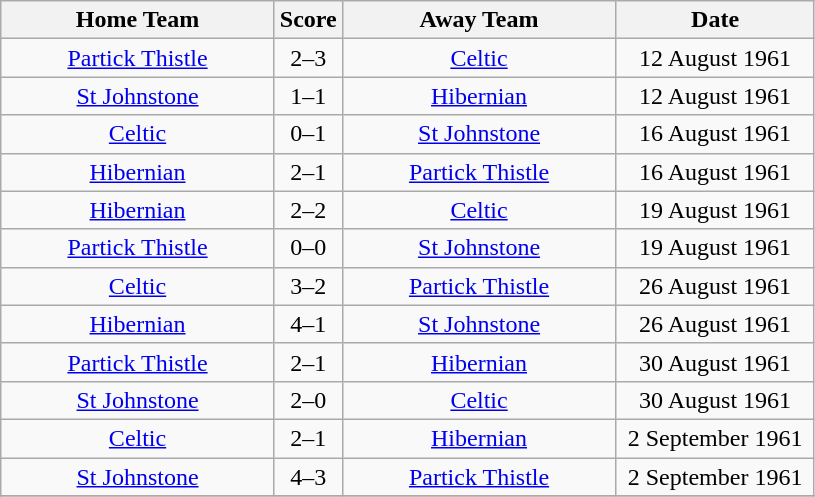<table class="wikitable" style="text-align:center;">
<tr>
<th width=175>Home Team</th>
<th width=20>Score</th>
<th width=175>Away Team</th>
<th width= 125>Date</th>
</tr>
<tr>
<td><a href='#'>Partick Thistle</a></td>
<td>2–3</td>
<td><a href='#'>Celtic</a></td>
<td>12 August 1961</td>
</tr>
<tr>
<td><a href='#'>St Johnstone</a></td>
<td>1–1</td>
<td><a href='#'>Hibernian</a></td>
<td>12 August 1961</td>
</tr>
<tr>
<td><a href='#'>Celtic</a></td>
<td>0–1</td>
<td><a href='#'>St Johnstone</a></td>
<td>16 August 1961</td>
</tr>
<tr>
<td><a href='#'>Hibernian</a></td>
<td>2–1</td>
<td><a href='#'>Partick Thistle</a></td>
<td>16 August 1961</td>
</tr>
<tr>
<td><a href='#'>Hibernian</a></td>
<td>2–2</td>
<td><a href='#'>Celtic</a></td>
<td>19 August 1961</td>
</tr>
<tr>
<td><a href='#'>Partick Thistle</a></td>
<td>0–0</td>
<td><a href='#'>St Johnstone</a></td>
<td>19 August 1961</td>
</tr>
<tr>
<td><a href='#'>Celtic</a></td>
<td>3–2</td>
<td><a href='#'>Partick Thistle</a></td>
<td>26 August 1961</td>
</tr>
<tr>
<td><a href='#'>Hibernian</a></td>
<td>4–1</td>
<td><a href='#'>St Johnstone</a></td>
<td>26 August 1961</td>
</tr>
<tr>
<td><a href='#'>Partick Thistle</a></td>
<td>2–1</td>
<td><a href='#'>Hibernian</a></td>
<td>30 August 1961</td>
</tr>
<tr>
<td><a href='#'>St Johnstone</a></td>
<td>2–0</td>
<td><a href='#'>Celtic</a></td>
<td>30 August 1961</td>
</tr>
<tr>
<td><a href='#'>Celtic</a></td>
<td>2–1</td>
<td><a href='#'>Hibernian</a></td>
<td>2 September 1961</td>
</tr>
<tr>
<td><a href='#'>St Johnstone</a></td>
<td>4–3</td>
<td><a href='#'>Partick Thistle</a></td>
<td>2 September 1961</td>
</tr>
<tr>
</tr>
</table>
